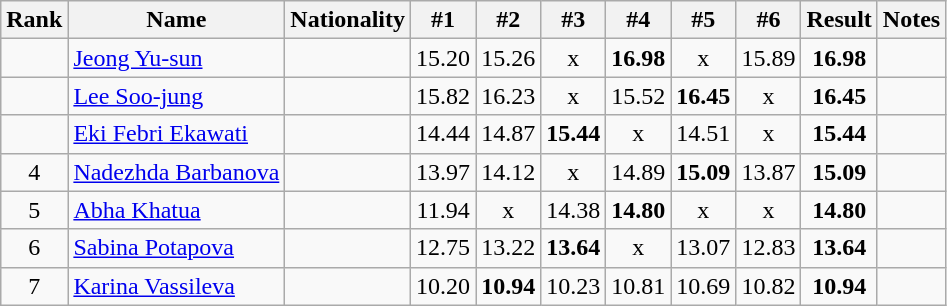<table class="wikitable sortable" style="text-align:center">
<tr>
<th>Rank</th>
<th>Name</th>
<th>Nationality</th>
<th>#1</th>
<th>#2</th>
<th>#3</th>
<th>#4</th>
<th>#5</th>
<th>#6</th>
<th>Result</th>
<th>Notes</th>
</tr>
<tr>
<td></td>
<td align=left><a href='#'>Jeong Yu-sun</a></td>
<td align=left></td>
<td>15.20</td>
<td>15.26</td>
<td>x</td>
<td><strong>16.98</strong></td>
<td>x</td>
<td>15.89</td>
<td><strong>16.98</strong></td>
<td></td>
</tr>
<tr>
<td></td>
<td align=left><a href='#'>Lee Soo-jung</a></td>
<td align=left></td>
<td>15.82</td>
<td>16.23</td>
<td>x</td>
<td>15.52</td>
<td><strong>16.45</strong></td>
<td>x</td>
<td><strong>16.45</strong></td>
<td></td>
</tr>
<tr>
<td></td>
<td align=left><a href='#'>Eki Febri Ekawati</a></td>
<td align=left></td>
<td>14.44</td>
<td>14.87</td>
<td><strong>15.44</strong></td>
<td>x</td>
<td>14.51</td>
<td>x</td>
<td><strong>15.44</strong></td>
<td></td>
</tr>
<tr>
<td>4</td>
<td align=left><a href='#'>Nadezhda Barbanova</a></td>
<td align=left></td>
<td>13.97</td>
<td>14.12</td>
<td>x</td>
<td>14.89</td>
<td><strong>15.09</strong></td>
<td>13.87</td>
<td><strong>15.09</strong></td>
<td></td>
</tr>
<tr>
<td>5</td>
<td align=left><a href='#'>Abha Khatua</a></td>
<td align=left></td>
<td>11.94</td>
<td>x</td>
<td>14.38</td>
<td><strong>14.80</strong></td>
<td>x</td>
<td>x</td>
<td><strong>14.80</strong></td>
<td></td>
</tr>
<tr>
<td>6</td>
<td align=left><a href='#'>Sabina Potapova</a></td>
<td align=left></td>
<td>12.75</td>
<td>13.22</td>
<td><strong>13.64</strong></td>
<td>x</td>
<td>13.07</td>
<td>12.83</td>
<td><strong>13.64</strong></td>
<td></td>
</tr>
<tr>
<td>7</td>
<td align=left><a href='#'>Karina Vassileva</a></td>
<td align=left></td>
<td>10.20</td>
<td><strong>10.94</strong></td>
<td>10.23</td>
<td>10.81</td>
<td>10.69</td>
<td>10.82</td>
<td><strong>10.94</strong></td>
<td></td>
</tr>
</table>
